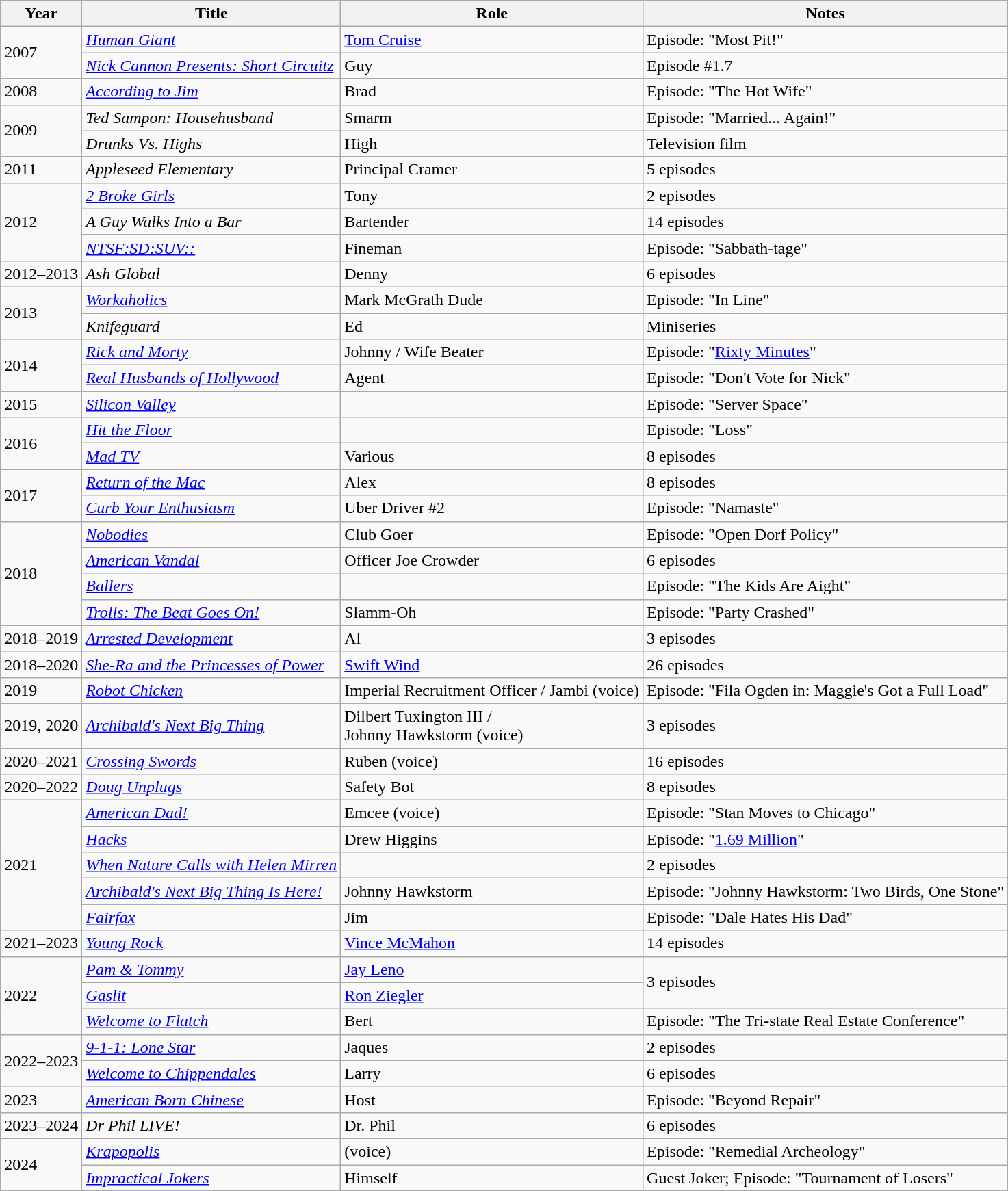<table class="wikitable sortable">
<tr>
<th>Year</th>
<th>Title</th>
<th>Role</th>
<th class="unsortable">Notes</th>
</tr>
<tr>
<td rowspan="2">2007</td>
<td><em><a href='#'>Human Giant</a></em></td>
<td><a href='#'>Tom Cruise</a></td>
<td>Episode: "Most Pit!"</td>
</tr>
<tr>
<td><em><a href='#'>Nick Cannon Presents: Short Circuitz</a></em></td>
<td>Guy</td>
<td>Episode #1.7</td>
</tr>
<tr>
<td>2008</td>
<td><em><a href='#'>According to Jim</a></em></td>
<td>Brad</td>
<td>Episode: "The Hot Wife"</td>
</tr>
<tr>
<td rowspan="2">2009</td>
<td><em>Ted Sampon: Househusband</em></td>
<td>Smarm</td>
<td>Episode: "Married... Again!"</td>
</tr>
<tr>
<td><em>Drunks Vs. Highs</em></td>
<td>High</td>
<td>Television film</td>
</tr>
<tr>
<td>2011</td>
<td><em>Appleseed Elementary</em></td>
<td>Principal Cramer</td>
<td>5 episodes</td>
</tr>
<tr>
<td rowspan="3">2012</td>
<td><em><a href='#'>2 Broke Girls</a></em></td>
<td>Tony</td>
<td>2 episodes</td>
</tr>
<tr>
<td><em>A Guy Walks Into a Bar</em></td>
<td>Bartender</td>
<td>14 episodes</td>
</tr>
<tr>
<td><em><a href='#'>NTSF:SD:SUV::</a></em></td>
<td>Fineman</td>
<td>Episode: "Sabbath-tage"</td>
</tr>
<tr>
<td>2012–2013</td>
<td><em>Ash Global</em></td>
<td>Denny</td>
<td>6 episodes</td>
</tr>
<tr>
<td rowspan="2">2013</td>
<td><em><a href='#'>Workaholics</a></em></td>
<td>Mark McGrath Dude</td>
<td>Episode: "In Line"</td>
</tr>
<tr>
<td><em>Knifeguard</em></td>
<td>Ed</td>
<td>Miniseries</td>
</tr>
<tr>
<td rowspan="2">2014</td>
<td><em><a href='#'>Rick and Morty</a></em></td>
<td>Johnny / Wife Beater</td>
<td>Episode: "<a href='#'>Rixty Minutes</a>"</td>
</tr>
<tr>
<td><em><a href='#'>Real Husbands of Hollywood</a></em></td>
<td>Agent</td>
<td>Episode: "Don't Vote for Nick"</td>
</tr>
<tr>
<td>2015</td>
<td><a href='#'><em>Silicon Valley</em></a></td>
<td></td>
<td>Episode: "Server Space"</td>
</tr>
<tr>
<td rowspan="2">2016</td>
<td><a href='#'><em>Hit the Floor</em></a></td>
<td></td>
<td>Episode: "Loss"</td>
</tr>
<tr>
<td><em><a href='#'>Mad TV</a></em></td>
<td>Various</td>
<td>8 episodes</td>
</tr>
<tr>
<td rowspan="2">2017</td>
<td><a href='#'><em>Return of the Mac</em></a></td>
<td>Alex</td>
<td>8 episodes</td>
</tr>
<tr>
<td><em><a href='#'>Curb Your Enthusiasm</a></em></td>
<td>Uber Driver #2</td>
<td>Episode: "Namaste"</td>
</tr>
<tr>
<td rowspan="4">2018</td>
<td><a href='#'><em>Nobodies</em></a></td>
<td>Club Goer</td>
<td>Episode: "Open Dorf Policy"</td>
</tr>
<tr>
<td><em><a href='#'>American Vandal</a></em></td>
<td>Officer Joe Crowder</td>
<td>6 episodes</td>
</tr>
<tr>
<td><em><a href='#'>Ballers</a></em></td>
<td></td>
<td>Episode: "The Kids Are Aight"</td>
</tr>
<tr>
<td><em><a href='#'>Trolls: The Beat Goes On!</a></em></td>
<td>Slamm-Oh</td>
<td>Episode: "Party Crashed"</td>
</tr>
<tr>
<td>2018–2019</td>
<td><em><a href='#'>Arrested Development</a></em></td>
<td>Al</td>
<td>3 episodes</td>
</tr>
<tr>
<td>2018–2020</td>
<td><em><a href='#'>She-Ra and the Princesses of Power</a></em></td>
<td><a href='#'>Swift Wind</a></td>
<td>26 episodes</td>
</tr>
<tr>
<td>2019</td>
<td><em><a href='#'>Robot Chicken</a></em></td>
<td>Imperial Recruitment Officer / Jambi (voice)</td>
<td>Episode: "Fila Ogden in: Maggie's Got a Full Load"</td>
</tr>
<tr>
<td>2019, 2020</td>
<td><em><a href='#'>Archibald's Next Big Thing</a></em></td>
<td>Dilbert Tuxington III /<br>Johnny Hawkstorm (voice)</td>
<td>3 episodes</td>
</tr>
<tr>
<td>2020–2021</td>
<td><em><a href='#'>Crossing Swords</a></em></td>
<td>Ruben (voice)</td>
<td>16 episodes</td>
</tr>
<tr>
<td>2020–2022</td>
<td><em><a href='#'>Doug Unplugs</a></em></td>
<td>Safety Bot</td>
<td>8 episodes</td>
</tr>
<tr>
<td rowspan="5">2021</td>
<td><em><a href='#'>American Dad!</a></em></td>
<td>Emcee (voice)</td>
<td>Episode: "Stan Moves to Chicago"</td>
</tr>
<tr>
<td><a href='#'><em>Hacks</em></a></td>
<td>Drew Higgins</td>
<td>Episode: "<a href='#'>1.69 Million</a>"</td>
</tr>
<tr>
<td><em><a href='#'>When Nature Calls with Helen Mirren</a></em></td>
<td></td>
<td>2 episodes</td>
</tr>
<tr>
<td><em><a href='#'>Archibald's Next Big Thing Is Here!</a></em></td>
<td>Johnny Hawkstorm</td>
<td>Episode: "Johnny Hawkstorm: Two Birds, One Stone"</td>
</tr>
<tr>
<td><a href='#'><em>Fairfax</em></a></td>
<td>Jim</td>
<td>Episode: "Dale Hates His Dad"</td>
</tr>
<tr>
<td>2021–2023</td>
<td><em><a href='#'>Young Rock</a></em></td>
<td><a href='#'>Vince McMahon</a></td>
<td>14 episodes</td>
</tr>
<tr>
<td rowspan="3">2022</td>
<td><em><a href='#'>Pam & Tommy</a></em></td>
<td><a href='#'>Jay Leno</a></td>
<td rowspan="2">3 episodes</td>
</tr>
<tr>
<td><a href='#'><em>Gaslit</em></a></td>
<td><a href='#'>Ron Ziegler</a></td>
</tr>
<tr>
<td><em><a href='#'>Welcome to Flatch</a></em></td>
<td>Bert</td>
<td>Episode: "The Tri-state Real Estate Conference"</td>
</tr>
<tr>
<td rowspan="2">2022–2023</td>
<td><em><a href='#'>9-1-1: Lone Star</a></em></td>
<td>Jaques</td>
<td>2 episodes</td>
</tr>
<tr>
<td><em><a href='#'>Welcome to Chippendales</a></em></td>
<td>Larry</td>
<td>6 episodes</td>
</tr>
<tr>
<td>2023</td>
<td><em><a href='#'>American Born Chinese</a></em></td>
<td>Host</td>
<td>Episode: "Beyond Repair"</td>
</tr>
<tr>
<td>2023–2024</td>
<td><em>Dr Phil LIVE!</em></td>
<td>Dr. Phil</td>
<td>6 episodes</td>
</tr>
<tr>
<td rowspan="2">2024</td>
<td><em><a href='#'>Krapopolis</a></em></td>
<td>(voice)</td>
<td>Episode: "Remedial Archeology"</td>
</tr>
<tr>
<td><em><a href='#'>Impractical Jokers</a></em></td>
<td>Himself</td>
<td>Guest Joker; Episode: "Tournament of Losers"</td>
</tr>
</table>
